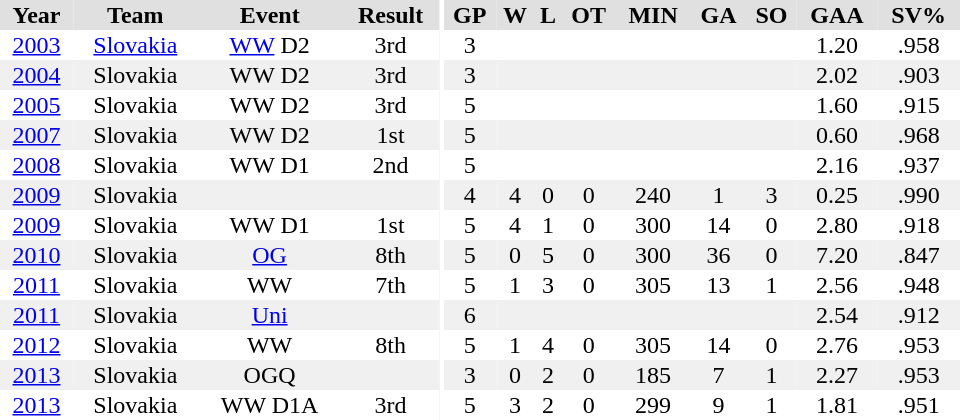<table border="0" cellpadding="1" cellspacing="0" ID="Table3" style="text-align:center; width:40em">
<tr ALIGN="centre" bgcolor="#e0e0e0">
<th>Year</th>
<th>Team</th>
<th>Event</th>
<th>Result</th>
<th rowspan="91" bgcolor="#ffffff"></th>
<th>GP</th>
<th>W</th>
<th>L</th>
<th>OT</th>
<th>MIN</th>
<th>GA</th>
<th>SO</th>
<th>GAA</th>
<th>SV%</th>
</tr>
<tr ALIGN="centre">
<td><a href='#'>2003</a></td>
<td><a href='#'>Slovakia</a></td>
<td><a href='#'>WW</a> D2</td>
<td>3rd</td>
<td>3</td>
<td></td>
<td></td>
<td></td>
<td></td>
<td></td>
<td></td>
<td>1.20</td>
<td>.958</td>
</tr>
<tr ALIGN="centre" style="background-color:#f0f0f0;">
<td><a href='#'>2004</a></td>
<td>Slovakia</td>
<td>WW D2</td>
<td>3rd</td>
<td>3</td>
<td></td>
<td></td>
<td></td>
<td></td>
<td></td>
<td></td>
<td>2.02</td>
<td>.903</td>
</tr>
<tr ALIGN="centre">
<td><a href='#'>2005</a></td>
<td>Slovakia</td>
<td>WW D2</td>
<td>3rd</td>
<td>5</td>
<td></td>
<td></td>
<td></td>
<td></td>
<td></td>
<td></td>
<td>1.60</td>
<td>.915</td>
</tr>
<tr ALIGN="centre" style="background-color:#f0f0f0;">
<td><a href='#'>2007</a></td>
<td>Slovakia</td>
<td>WW D2</td>
<td>1st</td>
<td>5</td>
<td></td>
<td></td>
<td></td>
<td></td>
<td></td>
<td></td>
<td>0.60</td>
<td>.968</td>
</tr>
<tr ALIGN="centre">
<td><a href='#'>2008</a></td>
<td>Slovakia</td>
<td>WW D1</td>
<td>2nd</td>
<td>5</td>
<td></td>
<td></td>
<td></td>
<td></td>
<td></td>
<td></td>
<td>2.16</td>
<td>.937</td>
</tr>
<tr ALIGN="centre" style="background-color:#f0f0f0;">
<td><a href='#'>2009</a></td>
<td>Slovakia</td>
<td></td>
<td></td>
<td>4</td>
<td>4</td>
<td>0</td>
<td>0</td>
<td>240</td>
<td>1</td>
<td>3</td>
<td>0.25</td>
<td>.990</td>
</tr>
<tr ALIGN="centre">
<td><a href='#'>2009</a></td>
<td>Slovakia</td>
<td>WW D1</td>
<td>1st</td>
<td>5</td>
<td>4</td>
<td>1</td>
<td>0</td>
<td>300</td>
<td>14</td>
<td>0</td>
<td>2.80</td>
<td>.918</td>
</tr>
<tr ALIGN="centre" style="background-color:#f0f0f0;">
<td><a href='#'>2010</a></td>
<td>Slovakia</td>
<td><a href='#'>OG</a></td>
<td>8th</td>
<td>5</td>
<td>0</td>
<td>5</td>
<td>0</td>
<td>300</td>
<td>36</td>
<td>0</td>
<td>7.20</td>
<td>.847</td>
</tr>
<tr ALIGN="centre">
<td><a href='#'>2011</a></td>
<td>Slovakia</td>
<td>WW</td>
<td>7th</td>
<td>5</td>
<td>1</td>
<td>3</td>
<td>0</td>
<td>305</td>
<td>13</td>
<td>1</td>
<td>2.56</td>
<td>.948</td>
</tr>
<tr ALIGN="centre" style="background-color:#f0f0f0;">
<td><a href='#'>2011</a></td>
<td>Slovakia</td>
<td><a href='#'>Uni</a></td>
<td></td>
<td>6</td>
<td></td>
<td></td>
<td></td>
<td></td>
<td></td>
<td></td>
<td>2.54</td>
<td>.912</td>
</tr>
<tr ALIGN="centre">
<td><a href='#'>2012</a></td>
<td>Slovakia</td>
<td>WW</td>
<td>8th</td>
<td>5</td>
<td>1</td>
<td>4</td>
<td>0</td>
<td>305</td>
<td>14</td>
<td>0</td>
<td>2.76</td>
<td>.953</td>
</tr>
<tr ALIGN="centre" style="background-color:#f0f0f0;">
<td><a href='#'>2013</a></td>
<td>Slovakia</td>
<td>OGQ</td>
<td></td>
<td>3</td>
<td>0</td>
<td>2</td>
<td>0</td>
<td>185</td>
<td>7</td>
<td>1</td>
<td>2.27</td>
<td>.953</td>
</tr>
<tr ALIGN="centre">
<td><a href='#'>2013</a></td>
<td>Slovakia</td>
<td>WW D1A</td>
<td>3rd</td>
<td>5</td>
<td>3</td>
<td>2</td>
<td>0</td>
<td>299</td>
<td>9</td>
<td>1</td>
<td>1.81</td>
<td>.951</td>
</tr>
</table>
